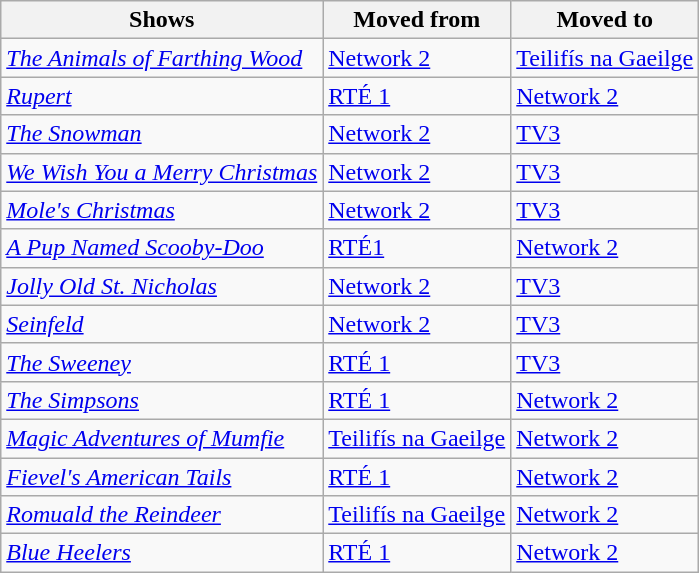<table class="wikitable">
<tr>
<th>Shows</th>
<th>Moved from</th>
<th>Moved to</th>
</tr>
<tr>
<td><em><a href='#'>The Animals of Farthing Wood</a></em></td>
<td><a href='#'>Network 2</a></td>
<td><a href='#'>Teilifís na Gaeilge</a></td>
</tr>
<tr>
<td><em><a href='#'>Rupert</a></em></td>
<td><a href='#'>RTÉ 1</a></td>
<td><a href='#'>Network 2</a></td>
</tr>
<tr>
<td><em><a href='#'>The Snowman</a></em></td>
<td><a href='#'>Network 2</a></td>
<td><a href='#'>TV3</a></td>
</tr>
<tr>
<td><em><a href='#'>We Wish You a Merry Christmas</a></em></td>
<td><a href='#'>Network 2</a></td>
<td><a href='#'>TV3</a></td>
</tr>
<tr>
<td><em><a href='#'>Mole's Christmas</a></em></td>
<td><a href='#'>Network 2</a></td>
<td><a href='#'>TV3</a></td>
</tr>
<tr>
<td><em><a href='#'>A Pup Named Scooby-Doo</a></em></td>
<td><a href='#'>RTÉ1</a></td>
<td><a href='#'>Network 2</a></td>
</tr>
<tr>
<td><em><a href='#'>Jolly Old St. Nicholas</a></em></td>
<td><a href='#'>Network 2</a></td>
<td><a href='#'>TV3</a></td>
</tr>
<tr>
<td><em><a href='#'>Seinfeld</a></em></td>
<td><a href='#'>Network 2</a></td>
<td><a href='#'>TV3</a></td>
</tr>
<tr>
<td><em><a href='#'>The Sweeney</a></em></td>
<td><a href='#'>RTÉ 1</a></td>
<td><a href='#'>TV3</a></td>
</tr>
<tr>
<td><em><a href='#'>The Simpsons</a></em></td>
<td><a href='#'>RTÉ 1</a></td>
<td><a href='#'>Network 2</a></td>
</tr>
<tr>
<td><em><a href='#'>Magic Adventures of Mumfie</a></em></td>
<td><a href='#'>Teilifís na Gaeilge</a></td>
<td><a href='#'>Network 2</a></td>
</tr>
<tr>
<td><em><a href='#'>Fievel's American Tails</a></em></td>
<td><a href='#'>RTÉ 1</a></td>
<td><a href='#'>Network 2</a></td>
</tr>
<tr>
<td><em><a href='#'>Romuald the Reindeer</a></em></td>
<td><a href='#'>Teilifís na Gaeilge</a></td>
<td><a href='#'>Network 2</a></td>
</tr>
<tr>
<td><em><a href='#'>Blue Heelers</a></em></td>
<td><a href='#'>RTÉ 1</a></td>
<td><a href='#'>Network 2</a></td>
</tr>
</table>
